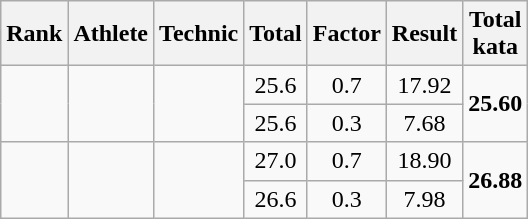<table class="wikitable" style="text-align:center">
<tr>
<th>Rank</th>
<th>Athlete</th>
<th>Technic</th>
<th>Total</th>
<th>Factor</th>
<th>Result</th>
<th>Total<br>kata</th>
</tr>
<tr>
<td rowspan=2></td>
<td rowspan=2 align=left></td>
<td rowspan=2 align=left></td>
<td>25.6</td>
<td>0.7</td>
<td>17.92</td>
<td rowspan=2><strong>25.60</strong></td>
</tr>
<tr>
<td>25.6</td>
<td>0.3</td>
<td>7.68</td>
</tr>
<tr>
<td rowspan=2></td>
<td rowspan=2 align=left></td>
<td rowspan=2 align=left></td>
<td>27.0</td>
<td>0.7</td>
<td>18.90</td>
<td rowspan=2><strong>26.88</strong></td>
</tr>
<tr>
<td>26.6</td>
<td>0.3</td>
<td>7.98</td>
</tr>
</table>
